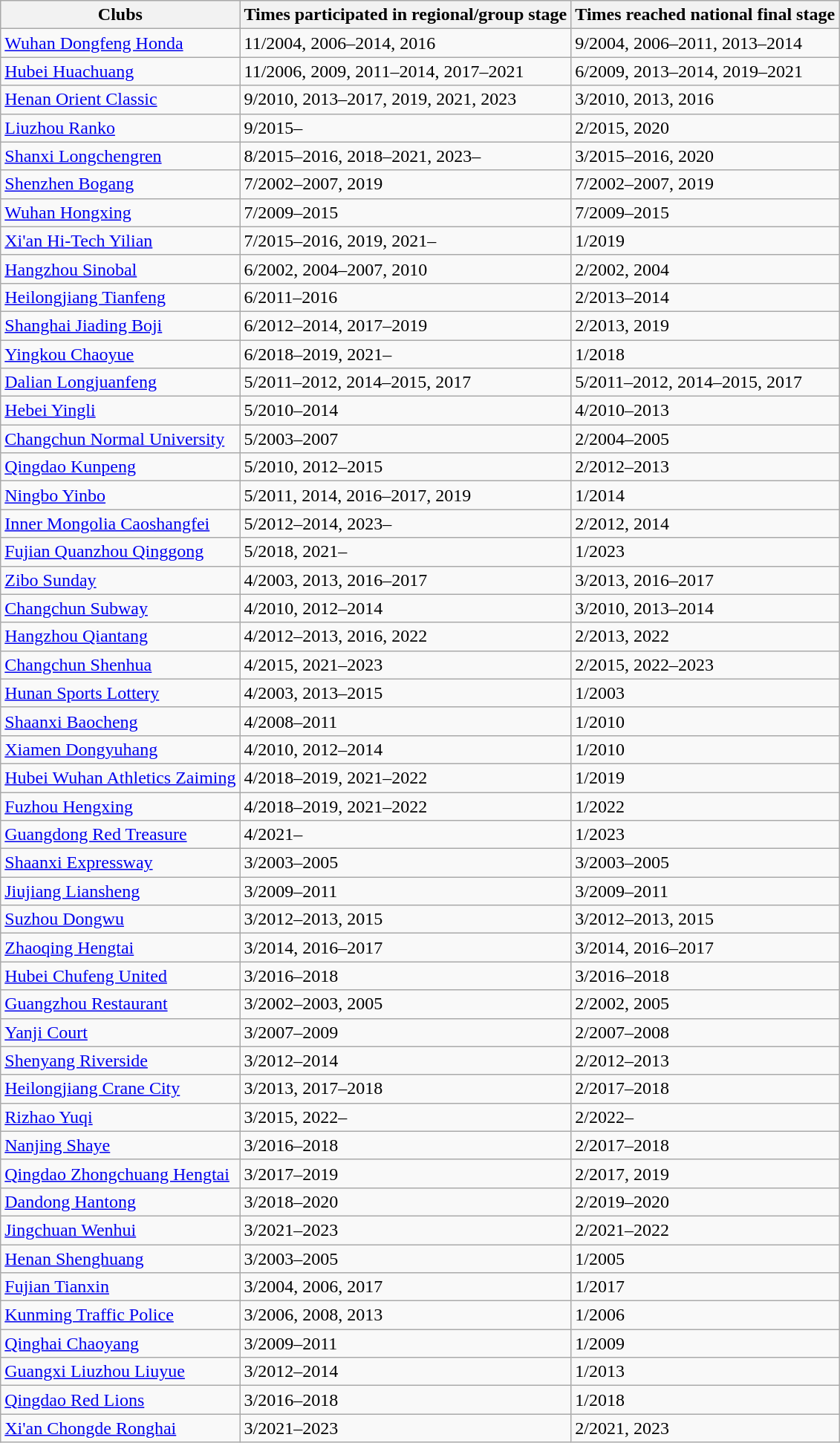<table class="wikitable">
<tr>
<th>Clubs</th>
<th>Times participated in regional/group stage</th>
<th>Times reached national final stage</th>
</tr>
<tr>
<td><a href='#'>Wuhan Dongfeng Honda</a></td>
<td>11/2004, 2006–2014, 2016</td>
<td>9/2004, 2006–2011, 2013–2014</td>
</tr>
<tr>
<td><a href='#'>Hubei Huachuang</a></td>
<td>11/2006, 2009, 2011–2014, 2017–2021</td>
<td>6/2009, 2013–2014, 2019–2021</td>
</tr>
<tr>
<td><a href='#'>Henan Orient Classic</a></td>
<td>9/2010, 2013–2017, 2019, 2021, 2023</td>
<td>3/2010, 2013, 2016</td>
</tr>
<tr>
<td><a href='#'>Liuzhou Ranko</a></td>
<td>9/2015–</td>
<td>2/2015, 2020</td>
</tr>
<tr>
<td><a href='#'>Shanxi Longchengren</a></td>
<td>8/2015–2016, 2018–2021, 2023–</td>
<td>3/2015–2016, 2020</td>
</tr>
<tr>
<td><a href='#'>Shenzhen Bogang</a></td>
<td>7/2002–2007, 2019</td>
<td>7/2002–2007, 2019</td>
</tr>
<tr>
<td><a href='#'>Wuhan Hongxing</a></td>
<td>7/2009–2015</td>
<td>7/2009–2015</td>
</tr>
<tr>
<td><a href='#'>Xi'an Hi-Tech Yilian</a></td>
<td>7/2015–2016, 2019, 2021–</td>
<td>1/2019</td>
</tr>
<tr>
<td><a href='#'>Hangzhou Sinobal</a></td>
<td>6/2002, 2004–2007, 2010</td>
<td>2/2002, 2004</td>
</tr>
<tr>
<td><a href='#'>Heilongjiang Tianfeng</a></td>
<td>6/2011–2016</td>
<td>2/2013–2014</td>
</tr>
<tr>
<td><a href='#'>Shanghai Jiading Boji</a></td>
<td>6/2012–2014, 2017–2019</td>
<td>2/2013, 2019</td>
</tr>
<tr>
<td><a href='#'>Yingkou Chaoyue</a></td>
<td>6/2018–2019, 2021–</td>
<td>1/2018</td>
</tr>
<tr>
<td><a href='#'>Dalian Longjuanfeng</a></td>
<td>5/2011–2012, 2014–2015, 2017</td>
<td>5/2011–2012, 2014–2015, 2017</td>
</tr>
<tr>
<td><a href='#'>Hebei Yingli</a></td>
<td>5/2010–2014</td>
<td>4/2010–2013</td>
</tr>
<tr>
<td><a href='#'>Changchun Normal University</a></td>
<td>5/2003–2007</td>
<td>2/2004–2005</td>
</tr>
<tr>
<td><a href='#'>Qingdao Kunpeng</a></td>
<td>5/2010, 2012–2015</td>
<td>2/2012–2013</td>
</tr>
<tr>
<td><a href='#'>Ningbo Yinbo</a></td>
<td>5/2011, 2014, 2016–2017, 2019</td>
<td>1/2014</td>
</tr>
<tr>
<td><a href='#'>Inner Mongolia Caoshangfei</a></td>
<td>5/2012–2014, 2023–</td>
<td>2/2012, 2014</td>
</tr>
<tr>
<td><a href='#'>Fujian Quanzhou Qinggong</a></td>
<td>5/2018, 2021–</td>
<td>1/2023</td>
</tr>
<tr>
<td><a href='#'>Zibo Sunday</a></td>
<td>4/2003, 2013, 2016–2017</td>
<td>3/2013, 2016–2017</td>
</tr>
<tr>
<td><a href='#'>Changchun Subway</a></td>
<td>4/2010, 2012–2014</td>
<td>3/2010, 2013–2014</td>
</tr>
<tr>
<td><a href='#'>Hangzhou Qiantang</a></td>
<td>4/2012–2013, 2016, 2022</td>
<td>2/2013, 2022</td>
</tr>
<tr>
<td><a href='#'>Changchun Shenhua</a></td>
<td>4/2015, 2021–2023</td>
<td>2/2015, 2022–2023</td>
</tr>
<tr>
<td><a href='#'>Hunan Sports Lottery</a></td>
<td>4/2003, 2013–2015</td>
<td>1/2003</td>
</tr>
<tr>
<td><a href='#'>Shaanxi Baocheng</a></td>
<td>4/2008–2011</td>
<td>1/2010</td>
</tr>
<tr>
<td><a href='#'>Xiamen Dongyuhang</a></td>
<td>4/2010, 2012–2014</td>
<td>1/2010</td>
</tr>
<tr>
<td><a href='#'>Hubei Wuhan Athletics Zaiming</a></td>
<td>4/2018–2019, 2021–2022</td>
<td>1/2019</td>
</tr>
<tr>
<td><a href='#'>Fuzhou Hengxing</a></td>
<td>4/2018–2019, 2021–2022</td>
<td>1/2022</td>
</tr>
<tr>
<td><a href='#'>Guangdong Red Treasure</a></td>
<td>4/2021–</td>
<td>1/2023</td>
</tr>
<tr>
<td><a href='#'>Shaanxi Expressway</a></td>
<td>3/2003–2005</td>
<td>3/2003–2005</td>
</tr>
<tr>
<td><a href='#'>Jiujiang Liansheng</a></td>
<td>3/2009–2011</td>
<td>3/2009–2011</td>
</tr>
<tr>
<td><a href='#'>Suzhou Dongwu</a></td>
<td>3/2012–2013, 2015</td>
<td>3/2012–2013, 2015</td>
</tr>
<tr>
<td><a href='#'>Zhaoqing Hengtai</a></td>
<td>3/2014, 2016–2017</td>
<td>3/2014, 2016–2017</td>
</tr>
<tr>
<td><a href='#'>Hubei Chufeng United</a></td>
<td>3/2016–2018</td>
<td>3/2016–2018</td>
</tr>
<tr>
<td><a href='#'>Guangzhou Restaurant</a></td>
<td>3/2002–2003, 2005</td>
<td>2/2002, 2005</td>
</tr>
<tr>
<td><a href='#'>Yanji Court</a></td>
<td>3/2007–2009</td>
<td>2/2007–2008</td>
</tr>
<tr>
<td><a href='#'>Shenyang Riverside</a></td>
<td>3/2012–2014</td>
<td>2/2012–2013</td>
</tr>
<tr>
<td><a href='#'>Heilongjiang Crane City</a></td>
<td>3/2013, 2017–2018</td>
<td>2/2017–2018</td>
</tr>
<tr>
<td><a href='#'>Rizhao Yuqi</a></td>
<td>3/2015, 2022–</td>
<td>2/2022–</td>
</tr>
<tr>
<td><a href='#'>Nanjing Shaye</a></td>
<td>3/2016–2018</td>
<td>2/2017–2018</td>
</tr>
<tr>
<td><a href='#'>Qingdao Zhongchuang Hengtai</a></td>
<td>3/2017–2019</td>
<td>2/2017, 2019</td>
</tr>
<tr>
<td><a href='#'>Dandong Hantong</a></td>
<td>3/2018–2020</td>
<td>2/2019–2020</td>
</tr>
<tr>
<td><a href='#'>Jingchuan Wenhui</a></td>
<td>3/2021–2023</td>
<td>2/2021–2022</td>
</tr>
<tr>
<td><a href='#'>Henan Shenghuang</a></td>
<td>3/2003–2005</td>
<td>1/2005</td>
</tr>
<tr>
<td><a href='#'>Fujian Tianxin</a></td>
<td>3/2004, 2006, 2017</td>
<td>1/2017</td>
</tr>
<tr>
<td><a href='#'>Kunming Traffic Police</a></td>
<td>3/2006, 2008, 2013</td>
<td>1/2006</td>
</tr>
<tr>
<td><a href='#'>Qinghai Chaoyang</a></td>
<td>3/2009–2011</td>
<td>1/2009</td>
</tr>
<tr>
<td><a href='#'>Guangxi Liuzhou Liuyue</a></td>
<td>3/2012–2014</td>
<td>1/2013</td>
</tr>
<tr>
<td><a href='#'>Qingdao Red Lions</a></td>
<td>3/2016–2018</td>
<td>1/2018</td>
</tr>
<tr>
<td><a href='#'>Xi'an Chongde Ronghai</a></td>
<td>3/2021–2023</td>
<td>2/2021, 2023</td>
</tr>
</table>
